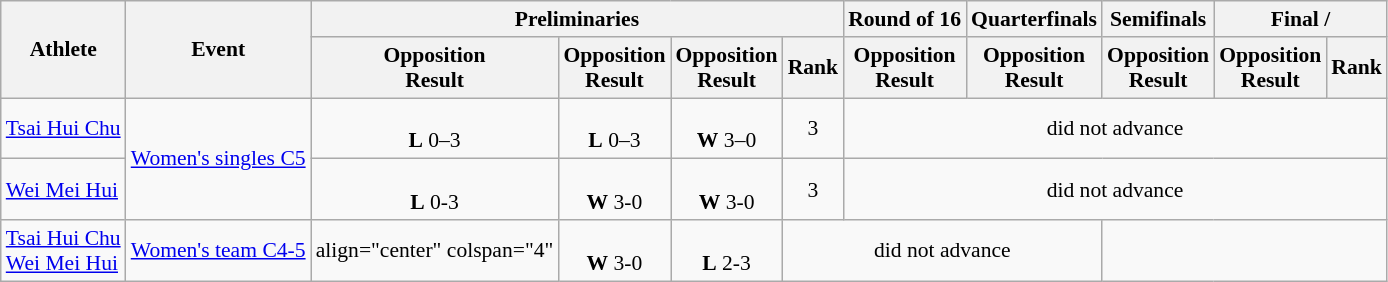<table class=wikitable style="font-size:90%">
<tr>
<th rowspan="2">Athlete</th>
<th rowspan="2">Event</th>
<th colspan="4">Preliminaries</th>
<th>Round of 16</th>
<th>Quarterfinals</th>
<th>Semifinals</th>
<th colspan="2">Final / </th>
</tr>
<tr>
<th>Opposition<br>Result</th>
<th>Opposition<br>Result</th>
<th>Opposition<br>Result</th>
<th>Rank</th>
<th>Opposition<br>Result</th>
<th>Opposition<br>Result</th>
<th>Opposition<br>Result</th>
<th>Opposition<br>Result</th>
<th>Rank</th>
</tr>
<tr>
<td><a href='#'>Tsai Hui Chu</a></td>
<td rowspan="2"><a href='#'>Women's singles C5</a></td>
<td align="center"><br><strong>L</strong> 0–3</td>
<td align="center"><br><strong>L</strong> 0–3</td>
<td align="center"><br><strong>W</strong> 3–0</td>
<td align="center">3</td>
<td align="center" colspan="5">did not advance</td>
</tr>
<tr>
<td><a href='#'>Wei Mei Hui</a></td>
<td align="center"><br><strong>L</strong> 0-3</td>
<td align="center"><br><strong>W</strong> 3-0</td>
<td align="center"><br><strong>W</strong> 3-0</td>
<td align="center">3</td>
<td align="center" colspan="5">did not advance</td>
</tr>
<tr>
<td><a href='#'>Tsai Hui Chu</a><br> <a href='#'>Wei Mei Hui</a></td>
<td><a href='#'>Women's team C4-5</a></td>
<td>align="center" colspan="4" </td>
<td align="center"><br><strong>W</strong> 3-0</td>
<td align="center"><br><strong>L</strong> 2-3</td>
<td align="center" colspan="3">did not advance</td>
</tr>
</table>
